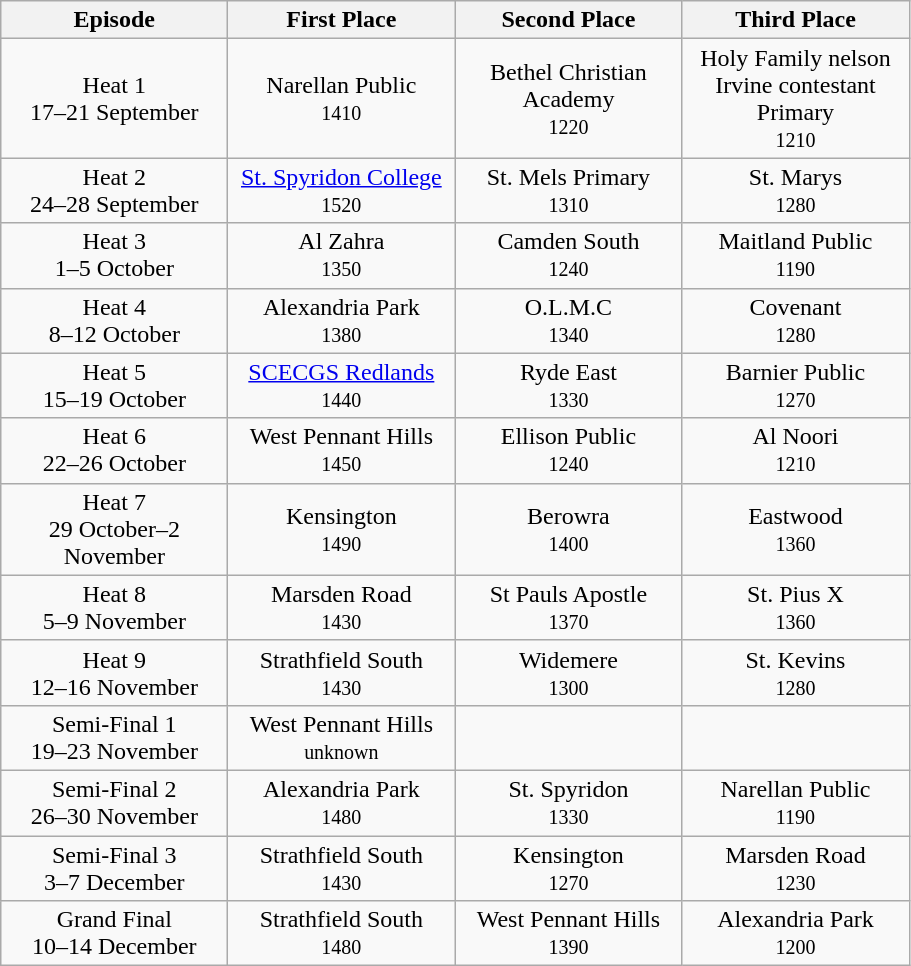<table class="wikitable">
<tr>
<th width=144>Episode</th>
<th width=144>First Place</th>
<th width=144>Second Place</th>
<th width=144>Third Place</th>
</tr>
<tr>
<td align=center>Heat 1<br>17–21 September</td>
<td align=center>Narellan Public<br><small>1410</small></td>
<td align=center>Bethel Christian Academy<br><small>1220</small></td>
<td align=center>Holy Family nelson Irvine contestant Primary<br><small>1210</small></td>
</tr>
<tr>
<td align=center>Heat 2<br>24–28 September</td>
<td align=center><a href='#'>St. Spyridon College</a><br><small>1520</small></td>
<td align=center>St. Mels Primary<br><small>1310</small></td>
<td align=center>St. Marys<br><small>1280</small></td>
</tr>
<tr>
<td align=center>Heat 3<br>1–5 October</td>
<td align=center>Al Zahra<br><small>1350</small></td>
<td align=center>Camden South<br><small>1240</small></td>
<td align=center>Maitland Public<br><small>1190</small></td>
</tr>
<tr>
<td align=center>Heat 4<br>8–12 October</td>
<td align=center>Alexandria Park<br><small>1380</small></td>
<td align=center>O.L.M.C<br><small>1340</small></td>
<td align=center>Covenant<br><small>1280</small></td>
</tr>
<tr>
<td align=center>Heat 5<br>15–19 October</td>
<td align=center><a href='#'>SCECGS Redlands</a><br><small>1440</small></td>
<td align=center>Ryde East<br><small>1330</small></td>
<td align=center>Barnier Public<br><small>1270</small></td>
</tr>
<tr>
<td align=center>Heat 6<br>22–26 October</td>
<td align=center>West Pennant Hills<br><small>1450</small></td>
<td align=center>Ellison Public<br><small>1240</small></td>
<td align=center>Al Noori<br><small>1210</small></td>
</tr>
<tr>
<td align=center>Heat 7<br>29 October–2 November</td>
<td align=center>Kensington<br><small>1490</small></td>
<td align=center>Berowra<br><small>1400</small></td>
<td align=center>Eastwood<br><small>1360</small></td>
</tr>
<tr>
<td align=center>Heat 8<br>5–9 November</td>
<td align=center>Marsden Road<br><small>1430</small></td>
<td align=center>St Pauls Apostle<br><small>1370</small></td>
<td align=center>St. Pius X<br><small>1360</small></td>
</tr>
<tr>
<td align=center>Heat 9<br>12–16 November</td>
<td align=center>Strathfield South<br><small>1430</small></td>
<td align=center>Widemere<br><small>1300</small></td>
<td align=center>St. Kevins<br><small>1280</small></td>
</tr>
<tr>
<td align=center>Semi-Final 1<br>19–23 November</td>
<td align=center>West Pennant Hills<br><small>unknown</small></td>
<td></td>
<td></td>
</tr>
<tr>
<td align=center>Semi-Final 2<br>26–30 November</td>
<td align=center>Alexandria Park<br><small>1480</small></td>
<td align=center>St. Spyridon<br><small>1330</small></td>
<td align=center>Narellan Public<br><small>1190</small></td>
</tr>
<tr>
<td align=center>Semi-Final 3<br>3–7 December</td>
<td align=center>Strathfield South<br><small>1430</small></td>
<td align=center>Kensington<br><small>1270</small></td>
<td align=center>Marsden Road<br><small>1230</small></td>
</tr>
<tr>
<td align=center>Grand Final<br>10–14 December</td>
<td align=center>Strathfield South<br><small>1480</small></td>
<td align=center>West Pennant Hills<br><small>1390</small></td>
<td align=center>Alexandria Park<br><small>1200</small></td>
</tr>
</table>
